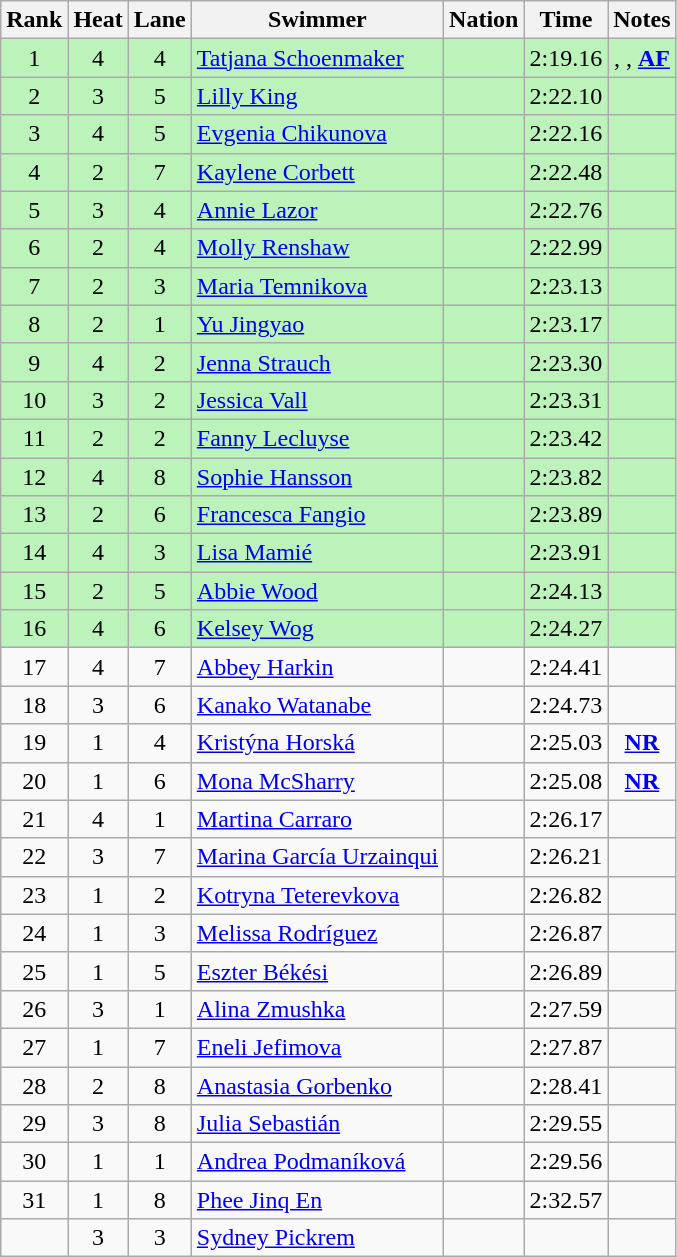<table class="wikitable sortable" style="text-align:center">
<tr>
<th>Rank</th>
<th>Heat</th>
<th>Lane</th>
<th>Swimmer</th>
<th>Nation</th>
<th>Time</th>
<th>Notes</th>
</tr>
<tr bgcolor=bbf3bb>
<td>1</td>
<td>4</td>
<td>4</td>
<td align=left><a href='#'>Tatjana Schoenmaker</a></td>
<td align=left></td>
<td>2:19.16</td>
<td>, , <strong><a href='#'>AF</a></strong></td>
</tr>
<tr bgcolor=bbf3bb>
<td>2</td>
<td>3</td>
<td>5</td>
<td align=left><a href='#'>Lilly King</a></td>
<td align=left></td>
<td>2:22.10</td>
<td></td>
</tr>
<tr bgcolor=bbf3bb>
<td>3</td>
<td>4</td>
<td>5</td>
<td align=left><a href='#'>Evgenia Chikunova</a></td>
<td align=left></td>
<td>2:22.16</td>
<td></td>
</tr>
<tr bgcolor=bbf3bb>
<td>4</td>
<td>2</td>
<td>7</td>
<td align=left><a href='#'>Kaylene Corbett</a></td>
<td align=left></td>
<td>2:22.48</td>
<td></td>
</tr>
<tr bgcolor=bbf3bb>
<td>5</td>
<td>3</td>
<td>4</td>
<td align=left><a href='#'>Annie Lazor</a></td>
<td align=left></td>
<td>2:22.76</td>
<td></td>
</tr>
<tr bgcolor=bbf3bb>
<td>6</td>
<td>2</td>
<td>4</td>
<td align=left><a href='#'>Molly Renshaw</a></td>
<td align=left></td>
<td>2:22.99</td>
<td></td>
</tr>
<tr bgcolor=bbf3bb>
<td>7</td>
<td>2</td>
<td>3</td>
<td align=left><a href='#'>Maria Temnikova</a></td>
<td align=left></td>
<td>2:23.13</td>
<td></td>
</tr>
<tr bgcolor=bbf3bb>
<td>8</td>
<td>2</td>
<td>1</td>
<td align=left><a href='#'>Yu Jingyao</a></td>
<td align=left></td>
<td>2:23.17</td>
<td></td>
</tr>
<tr bgcolor=bbf3bb>
<td>9</td>
<td>4</td>
<td>2</td>
<td align=left><a href='#'>Jenna Strauch</a></td>
<td align=left></td>
<td>2:23.30</td>
<td></td>
</tr>
<tr bgcolor=bbf3bb>
<td>10</td>
<td>3</td>
<td>2</td>
<td align=left><a href='#'>Jessica Vall</a></td>
<td align=left></td>
<td>2:23.31</td>
<td></td>
</tr>
<tr bgcolor=bbf3bb>
<td>11</td>
<td>2</td>
<td>2</td>
<td align=left><a href='#'>Fanny Lecluyse</a></td>
<td align=left></td>
<td>2:23.42</td>
<td></td>
</tr>
<tr bgcolor=bbf3bb>
<td>12</td>
<td>4</td>
<td>8</td>
<td align=left><a href='#'>Sophie Hansson</a></td>
<td align=left></td>
<td>2:23.82</td>
<td></td>
</tr>
<tr bgcolor=bbf3bb>
<td>13</td>
<td>2</td>
<td>6</td>
<td align=left><a href='#'>Francesca Fangio</a></td>
<td align=left></td>
<td>2:23.89</td>
<td></td>
</tr>
<tr bgcolor=bbf3bb>
<td>14</td>
<td>4</td>
<td>3</td>
<td align=left><a href='#'>Lisa Mamié</a></td>
<td align=left></td>
<td>2:23.91</td>
<td></td>
</tr>
<tr bgcolor=bbf3bb>
<td>15</td>
<td>2</td>
<td>5</td>
<td align=left><a href='#'>Abbie Wood</a></td>
<td align=left></td>
<td>2:24.13</td>
<td></td>
</tr>
<tr bgcolor=bbf3bb>
<td>16</td>
<td>4</td>
<td>6</td>
<td align=left><a href='#'>Kelsey Wog</a></td>
<td align=left></td>
<td>2:24.27</td>
<td></td>
</tr>
<tr>
<td>17</td>
<td>4</td>
<td>7</td>
<td align=left><a href='#'>Abbey Harkin</a></td>
<td align=left></td>
<td>2:24.41</td>
<td></td>
</tr>
<tr>
<td>18</td>
<td>3</td>
<td>6</td>
<td align=left><a href='#'>Kanako Watanabe</a></td>
<td align=left></td>
<td>2:24.73</td>
<td></td>
</tr>
<tr>
<td>19</td>
<td>1</td>
<td>4</td>
<td align=left><a href='#'>Kristýna Horská</a></td>
<td align=left></td>
<td>2:25.03</td>
<td><strong><a href='#'>NR</a></strong></td>
</tr>
<tr>
<td>20</td>
<td>1</td>
<td>6</td>
<td align=left><a href='#'>Mona McSharry</a></td>
<td align=left></td>
<td>2:25.08</td>
<td><strong><a href='#'>NR</a></strong></td>
</tr>
<tr>
<td>21</td>
<td>4</td>
<td>1</td>
<td align=left><a href='#'>Martina Carraro</a></td>
<td align=left></td>
<td>2:26.17</td>
<td></td>
</tr>
<tr>
<td>22</td>
<td>3</td>
<td>7</td>
<td align=left><a href='#'>Marina García Urzainqui</a></td>
<td align=left></td>
<td>2:26.21</td>
<td></td>
</tr>
<tr>
<td>23</td>
<td>1</td>
<td>2</td>
<td align=left><a href='#'>Kotryna Teterevkova</a></td>
<td align=left></td>
<td>2:26.82</td>
<td></td>
</tr>
<tr>
<td>24</td>
<td>1</td>
<td>3</td>
<td align=left><a href='#'>Melissa Rodríguez</a></td>
<td align=left></td>
<td>2:26.87</td>
<td></td>
</tr>
<tr>
<td>25</td>
<td>1</td>
<td>5</td>
<td align=left><a href='#'>Eszter Békési</a></td>
<td align=left></td>
<td>2:26.89</td>
<td></td>
</tr>
<tr>
<td>26</td>
<td>3</td>
<td>1</td>
<td align=left><a href='#'>Alina Zmushka</a></td>
<td align=left></td>
<td>2:27.59</td>
<td></td>
</tr>
<tr>
<td>27</td>
<td>1</td>
<td>7</td>
<td align=left><a href='#'>Eneli Jefimova</a></td>
<td align=left></td>
<td>2:27.87</td>
<td></td>
</tr>
<tr>
<td>28</td>
<td>2</td>
<td>8</td>
<td align=left><a href='#'>Anastasia Gorbenko</a></td>
<td align=left></td>
<td>2:28.41</td>
<td></td>
</tr>
<tr>
<td>29</td>
<td>3</td>
<td>8</td>
<td align=left><a href='#'>Julia Sebastián</a></td>
<td align=left></td>
<td>2:29.55</td>
<td></td>
</tr>
<tr>
<td>30</td>
<td>1</td>
<td>1</td>
<td align=left><a href='#'>Andrea Podmaníková</a></td>
<td align=left></td>
<td>2:29.56</td>
<td></td>
</tr>
<tr>
<td>31</td>
<td>1</td>
<td>8</td>
<td align=left><a href='#'>Phee Jinq En</a></td>
<td align=left></td>
<td>2:32.57</td>
<td></td>
</tr>
<tr>
<td></td>
<td>3</td>
<td>3</td>
<td align=left><a href='#'>Sydney Pickrem</a></td>
<td align=left></td>
<td></td>
<td></td>
</tr>
</table>
